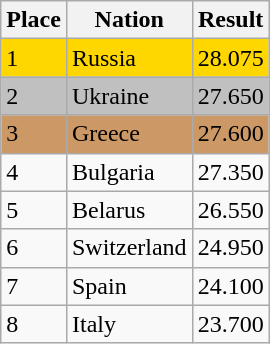<table class="wikitable">
<tr>
<th>Place</th>
<th>Nation</th>
<th>Result</th>
</tr>
<tr bgcolor="gold">
<td>1</td>
<td> Russia</td>
<td>28.075</td>
</tr>
<tr bgcolor="silver">
<td>2</td>
<td> Ukraine</td>
<td>27.650</td>
</tr>
<tr bgcolor="cc9966">
<td>3</td>
<td> Greece</td>
<td>27.600</td>
</tr>
<tr>
<td>4</td>
<td> Bulgaria</td>
<td>27.350</td>
</tr>
<tr>
<td>5</td>
<td> Belarus</td>
<td>26.550</td>
</tr>
<tr>
<td>6</td>
<td> Switzerland</td>
<td>24.950</td>
</tr>
<tr>
<td>7</td>
<td> Spain</td>
<td>24.100</td>
</tr>
<tr>
<td>8</td>
<td> Italy</td>
<td>23.700</td>
</tr>
</table>
